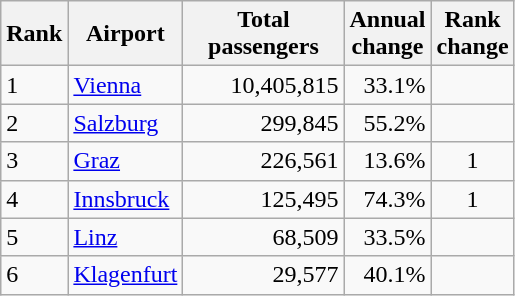<table class="wikitable">
<tr>
<th>Rank</th>
<th>Airport</th>
<th style="width:100px">Total<br>passengers</th>
<th>Annual<br>change</th>
<th>Rank<br>change</th>
</tr>
<tr>
<td>1</td>
<td><a href='#'>Vienna</a></td>
<td align="right">10,405,815</td>
<td align="right"> 33.1%</td>
<td align="center"></td>
</tr>
<tr>
<td>2</td>
<td><a href='#'>Salzburg</a></td>
<td align="right">299,845</td>
<td align="right"> 55.2%</td>
<td align="center"></td>
</tr>
<tr>
<td>3</td>
<td><a href='#'>Graz</a></td>
<td align="right">226,561</td>
<td align="right"> 13.6%</td>
<td align="center"> 1</td>
</tr>
<tr>
<td>4</td>
<td><a href='#'>Innsbruck</a></td>
<td align="right">125,495</td>
<td align="right"> 74.3%</td>
<td align="center"> 1</td>
</tr>
<tr>
<td>5</td>
<td><a href='#'>Linz</a></td>
<td align="right">68,509</td>
<td align="right"> 33.5%</td>
<td align="center"></td>
</tr>
<tr>
<td>6</td>
<td><a href='#'>Klagenfurt</a></td>
<td align="right">29,577</td>
<td align="right"> 40.1%</td>
<td align="center"></td>
</tr>
</table>
